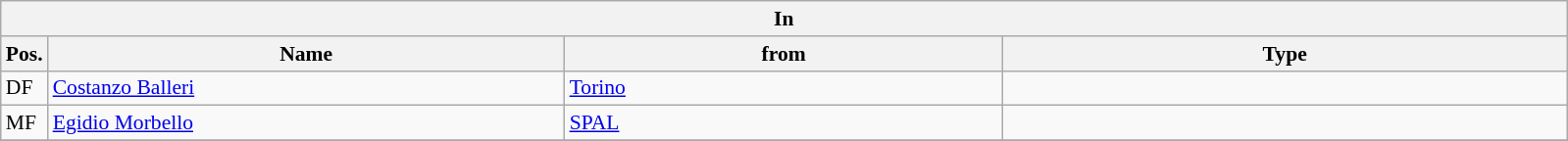<table class="wikitable" style="font-size:90%;">
<tr>
<th colspan="4">In</th>
</tr>
<tr>
<th width=3%>Pos.</th>
<th width=33%>Name</th>
<th width=28%>from</th>
<th width=36%>Type</th>
</tr>
<tr>
<td>DF</td>
<td><a href='#'>Costanzo Balleri</a></td>
<td><a href='#'>Torino</a></td>
<td></td>
</tr>
<tr>
<td>MF</td>
<td><a href='#'>Egidio Morbello</a></td>
<td><a href='#'>SPAL</a></td>
<td></td>
</tr>
<tr>
</tr>
</table>
